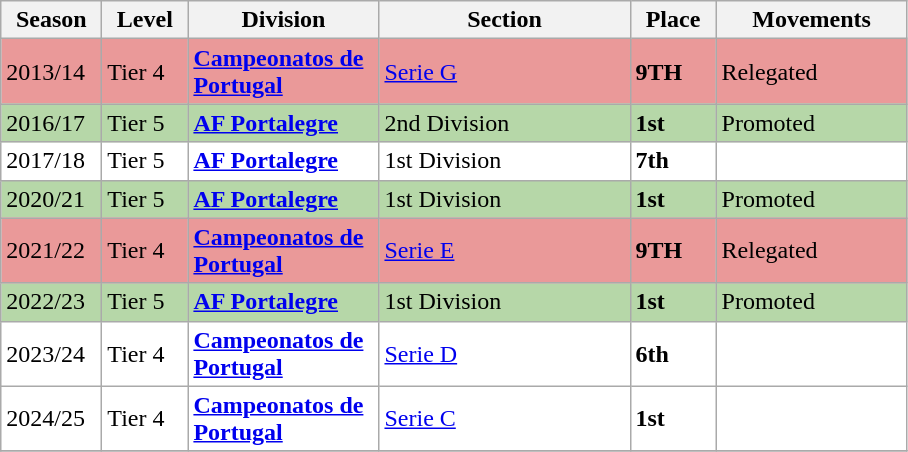<table class="wikitable" style="text-align: left;">
<tr>
<th style="width: 60px;"><strong>Season</strong></th>
<th style="width: 50px;"><strong>Level</strong></th>
<th style="width: 120px;"><strong>Division</strong></th>
<th style="width: 160px;"><strong>Section</strong></th>
<th style="width: 50px;"><strong>Place</strong></th>
<th style="width: 120px;"><strong>Movements</strong></th>
</tr>
<tr>
<td style="background:#ea9999;">2013/14</td>
<td style="background:#ea9999;">Tier 4</td>
<td style="background:#ea9999;"><strong><a href='#'>Campeonatos de Portugal</a></strong></td>
<td style="background:#ea9999;"><a href='#'>Serie G</a></td>
<td style="background:#ea9999;"><strong>9TH</strong></td>
<td style="background:#ea9999;">Relegated</td>
</tr>
<tr>
<td style="background:#b6d7a8;">2016/17</td>
<td style="background:#b6d7a8;">Tier 5</td>
<td style="background:#b6d7a8;"><strong><a href='#'>AF Portalegre</a></strong></td>
<td style="background:#b6d7a8;">2nd Division</td>
<td style="background:#b6d7a8;"><strong>1st</strong></td>
<td style="background:#b6d7a8;">Promoted</td>
</tr>
<tr>
<td style="background:#ffffff;">2017/18</td>
<td style="background:#ffffff;">Tier 5</td>
<td style="background:#ffffff;"><strong><a href='#'>AF Portalegre</a></strong></td>
<td style="background:#ffffff;">1st Division</td>
<td style="background:#ffffff;"><strong>7th</strong></td>
<td style="background:#ffffff;"></td>
</tr>
<tr>
<td style="background:#b6d7a8;">2020/21</td>
<td style="background:#b6d7a8;">Tier 5</td>
<td style="background:#b6d7a8;"><strong><a href='#'>AF Portalegre</a></strong></td>
<td style="background:#b6d7a8;">1st Division</td>
<td style="background:#b6d7a8;"><strong>1st</strong></td>
<td style="background:#b6d7a8;">Promoted</td>
</tr>
<tr>
<td style="background:#ea9999;">2021/22</td>
<td style="background:#ea9999;">Tier 4</td>
<td style="background:#ea9999;"><strong><a href='#'>Campeonatos de Portugal</a></strong></td>
<td style="background:#ea9999;"><a href='#'>Serie E</a></td>
<td style="background:#ea9999;"><strong>9TH</strong></td>
<td style="background:#ea9999;">Relegated</td>
</tr>
<tr>
<td style="background:#b6d7a8;">2022/23</td>
<td style="background:#b6d7a8;">Tier 5</td>
<td style="background:#b6d7a8;"><strong><a href='#'>AF Portalegre</a></strong></td>
<td style="background:#b6d7a8;">1st Division</td>
<td style="background:#b6d7a8;"><strong>1st</strong></td>
<td style="background:#b6d7a8;">Promoted</td>
</tr>
<tr>
<td style="background:#ffffff;">2023/24</td>
<td style="background:#ffffff;">Tier 4</td>
<td style="background:#ffffff;"><strong><a href='#'>Campeonatos de Portugal</a></strong></td>
<td style="background:#ffffff;"><a href='#'>Serie D</a></td>
<td style="background:#ffffff;"><strong>6th</strong></td>
<td style="background:#ffffff;"></td>
</tr>
<tr>
<td style="background:#ffffff;">2024/25</td>
<td style="background:#ffffff;">Tier 4</td>
<td style="background:#ffffff;"><strong><a href='#'>Campeonatos de Portugal</a></strong></td>
<td style="background:#ffffff;"><a href='#'>Serie C</a></td>
<td style="background:#ffffff;"><strong>1st</strong></td>
<td style="background:#ffffff;"></td>
</tr>
<tr>
</tr>
</table>
